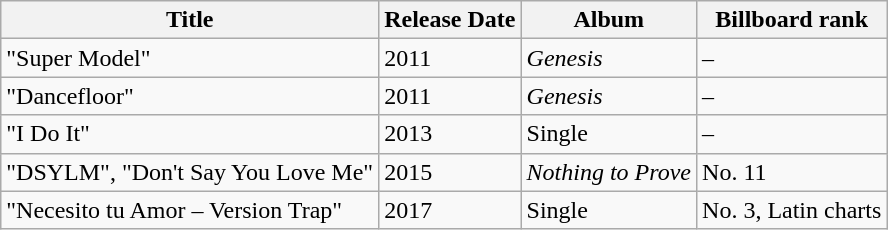<table class="wikitable">
<tr>
<th>Title</th>
<th>Release Date</th>
<th>Album</th>
<th>Billboard rank</th>
</tr>
<tr>
<td>"Super Model"</td>
<td>2011</td>
<td><em>Genesis</em></td>
<td>–</td>
</tr>
<tr>
<td>"Dancefloor"</td>
<td>2011</td>
<td><em>Genesis</em></td>
<td>–</td>
</tr>
<tr>
<td>"I Do It"</td>
<td>2013</td>
<td>Single</td>
<td>–</td>
</tr>
<tr>
<td>"DSYLM", "Don't Say You Love Me"</td>
<td>2015</td>
<td><em>Nothing to Prove</em></td>
<td>No. 11</td>
</tr>
<tr>
<td>"Necesito tu Amor – Version Trap"</td>
<td>2017</td>
<td>Single</td>
<td>No. 3, Latin charts</td>
</tr>
</table>
